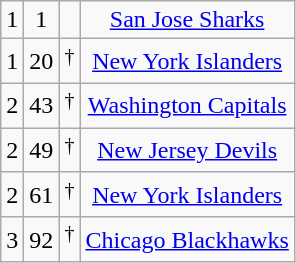<table class="wikitable sortable">
<tr align="center" bgcolor="">
<td>1</td>
<td>1</td>
<td></td>
<td><a href='#'>San Jose Sharks</a></td>
</tr>
<tr align="center" bgcolor="">
<td>1</td>
<td>20</td>
<td> <sup>†</sup></td>
<td><a href='#'>New York Islanders</a></td>
</tr>
<tr align="center" bgcolor="">
<td>2</td>
<td>43</td>
<td> <sup>†</sup></td>
<td><a href='#'>Washington Capitals</a></td>
</tr>
<tr align="center" bgcolor="">
<td>2</td>
<td>49</td>
<td> <sup>†</sup></td>
<td><a href='#'>New Jersey Devils</a></td>
</tr>
<tr align="center" bgcolor="">
<td>2</td>
<td>61</td>
<td> <sup>†</sup></td>
<td><a href='#'>New York Islanders</a></td>
</tr>
<tr align="center" bgcolor="">
<td>3</td>
<td>92</td>
<td> <sup>†</sup></td>
<td><a href='#'>Chicago Blackhawks</a></td>
</tr>
</table>
